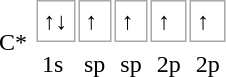<table cellpadding=4px>
<tr>
<td rowspan=2>C*</td>
<td style="border: 1px solid darkgray;">↑↓</td>
<td style="border: 1px solid darkgray;">↑</td>
<td style="border: 1px solid darkgray;">↑</td>
<td style="border: 1px solid darkgray;">↑</td>
<td style="border: 1px solid darkgray;">↑</td>
</tr>
<tr>
<td>1s</td>
<td>sp</td>
<td>sp</td>
<td>2p</td>
<td>2p</td>
</tr>
</table>
